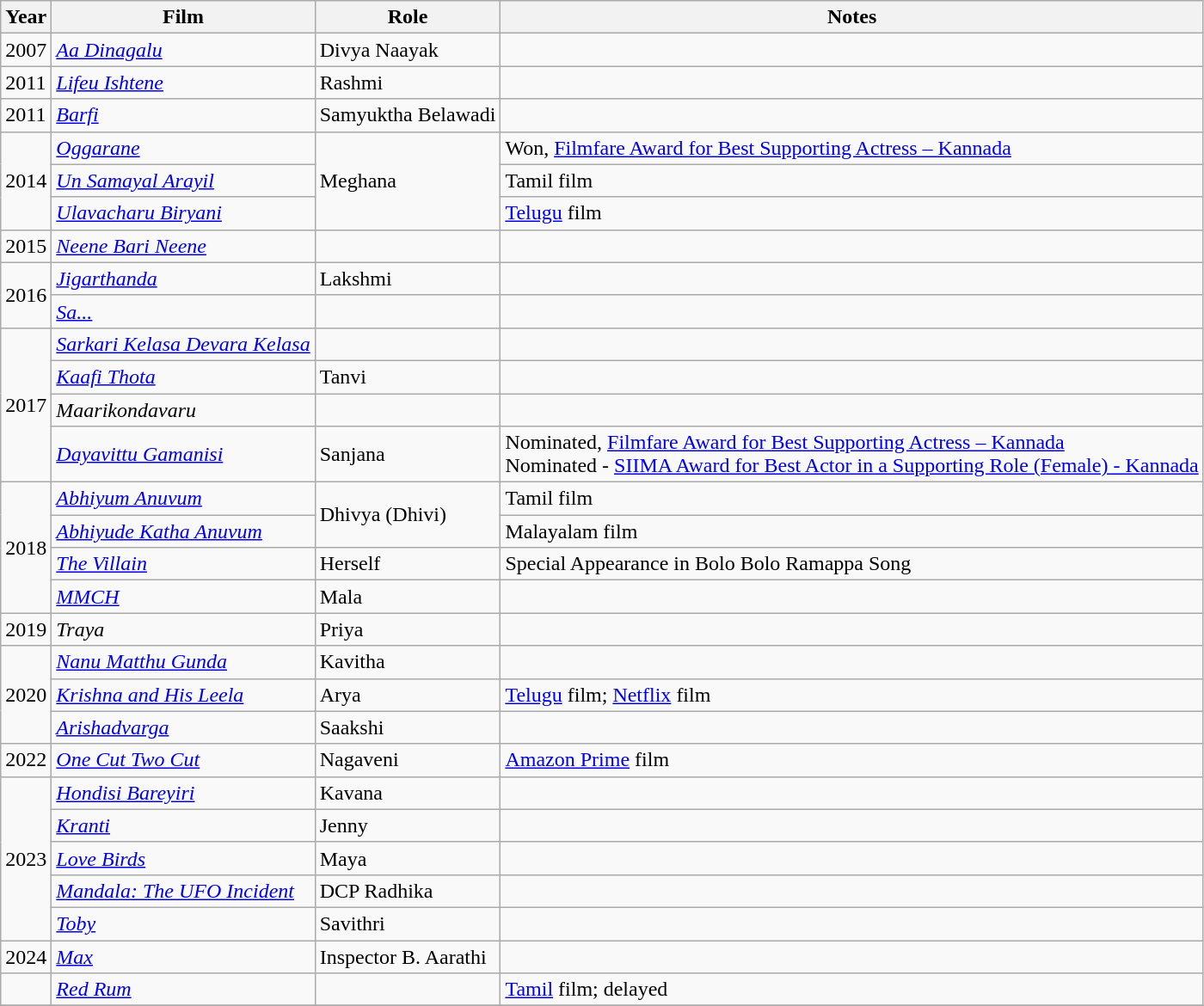<table class="wikitable sortable">
<tr>
<th>Year</th>
<th>Film</th>
<th>Role</th>
<th Class="unsortable">Notes</th>
</tr>
<tr>
<td rowspan="1">2007</td>
<td><em><a href='#'>Aa Dinagalu</a></em></td>
<td>Divya Naayak</td>
<td></td>
</tr>
<tr>
<td rowspan="1">2011</td>
<td><em><a href='#'>Lifeu Ishtene</a></em></td>
<td>Rashmi</td>
<td></td>
</tr>
<tr>
<td rowspan="1">2011</td>
<td><em><a href='#'>Barfi</a></em></td>
<td>Samyuktha Belawadi</td>
<td></td>
</tr>
<tr>
<td rowspan="3">2014</td>
<td><em><a href='#'>Oggarane</a></em></td>
<td rowspan=3>Meghana</td>
<td>Won, <a href='#'>Filmfare Award for Best Supporting Actress – Kannada</a></td>
</tr>
<tr>
<td><em><a href='#'>Un Samayal Arayil</a></em></td>
<td>Tamil film</td>
</tr>
<tr>
<td><em><a href='#'>Ulavacharu Biryani</a></em></td>
<td><a href='#'>Telugu</a> film</td>
</tr>
<tr>
<td>2015</td>
<td><em><a href='#'>Neene Bari Neene</a></em></td>
<td></td>
<td></td>
</tr>
<tr>
<td rowspan="2">2016</td>
<td><em><a href='#'>Jigarthanda</a></em></td>
<td>Lakshmi</td>
<td></td>
</tr>
<tr>
<td><em><a href='#'>Sa...</a></em></td>
<td></td>
<td></td>
</tr>
<tr>
<td rowspan="4">2017</td>
<td><em><a href='#'>Sarkari Kelasa Devara Kelasa</a></em></td>
<td></td>
<td></td>
</tr>
<tr>
<td><em><a href='#'>Kaafi Thota</a></em></td>
<td>Tanvi</td>
<td></td>
</tr>
<tr>
<td><em>Maarikondavaru</em></td>
<td></td>
<td></td>
</tr>
<tr>
<td><em><a href='#'>Dayavittu Gamanisi</a></em></td>
<td>Sanjana</td>
<td>Nominated, <a href='#'>Filmfare Award for Best Supporting Actress – Kannada</a><br>Nominated - <a href='#'>SIIMA Award for Best Actor in a Supporting Role (Female) - Kannada</a></td>
</tr>
<tr>
<td rowspan="4">2018</td>
<td><em><a href='#'>Abhiyum Anuvum</a></em></td>
<td rowspan="2">Dhivya (Dhivi)</td>
<td>Tamil film</td>
</tr>
<tr>
<td><em><a href='#'>Abhiyude Katha Anuvum</a></em></td>
<td>Malayalam film</td>
</tr>
<tr>
<td><em><a href='#'>The Villain</a></em></td>
<td>Herself</td>
<td>Special Appearance in Bolo Bolo Ramappa Song</td>
</tr>
<tr>
<td><em><a href='#'>MMCH</a></em></td>
<td>Mala</td>
<td></td>
</tr>
<tr>
<td>2019</td>
<td><em>Traya</em></td>
<td>Priya</td>
<td></td>
</tr>
<tr>
<td rowspan="3">2020</td>
<td><em><a href='#'>Nanu Matthu Gunda</a></em></td>
<td>Kavitha</td>
<td></td>
</tr>
<tr>
<td><em><a href='#'>Krishna and His Leela</a></em></td>
<td>Arya</td>
<td><a href='#'>Telugu</a> film;  <a href='#'>Netflix</a> film</td>
</tr>
<tr>
<td><em><a href='#'>Arishadvarga</a></em></td>
<td>Saakshi</td>
<td></td>
</tr>
<tr>
<td>2022</td>
<td><em><a href='#'>One Cut Two Cut</a></em></td>
<td>Nagaveni</td>
<td><a href='#'>Amazon Prime</a> film</td>
</tr>
<tr>
<td rowspan="5">2023</td>
<td><em><a href='#'>Hondisi Bareyiri</a></em></td>
<td>Kavana</td>
<td></td>
</tr>
<tr>
<td><em><a href='#'>Kranti</a> </em></td>
<td>Jenny</td>
<td></td>
</tr>
<tr>
<td><em><a href='#'>Love Birds</a></em></td>
<td>Maya</td>
<td></td>
</tr>
<tr>
<td><em><a href='#'>Mandala: The UFO Incident</a></em></td>
<td>DCP Radhika</td>
<td></td>
</tr>
<tr>
<td><em><a href='#'>Toby</a></em></td>
<td>Savithri</td>
<td></td>
</tr>
<tr>
<td>2024</td>
<td><em><a href='#'>Max</a></em></td>
<td>Inspector B. Aarathi</td>
<td></td>
</tr>
<tr>
<td></td>
<td><a href='#'><em>Red Rum</em></a></td>
<td></td>
<td><a href='#'>Tamil</a> film; delayed</td>
</tr>
<tr>
</tr>
</table>
